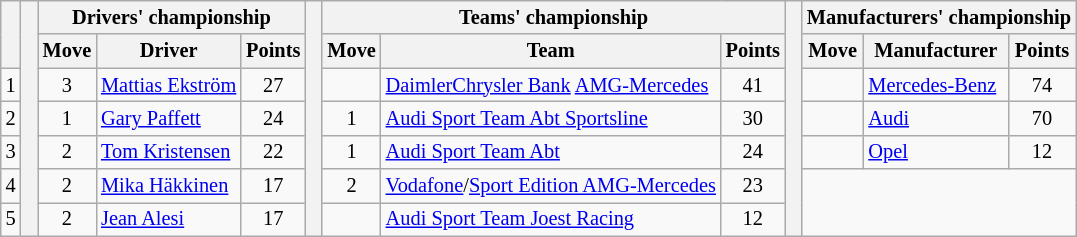<table class="wikitable" style="font-size:85%;">
<tr>
<th rowspan="2"></th>
<th rowspan="7" style="width:5px;"></th>
<th colspan="3">Drivers' championship</th>
<th rowspan="7" style="width:5px;"></th>
<th colspan="3" nowrap>Teams' championship</th>
<th rowspan="7" style="width:5px;"></th>
<th colspan="3" nowrap>Manufacturers' championship</th>
</tr>
<tr>
<th>Move</th>
<th>Driver</th>
<th>Points</th>
<th>Move</th>
<th>Team</th>
<th>Points</th>
<th>Move</th>
<th>Manufacturer</th>
<th>Points</th>
</tr>
<tr>
<td align="center">1</td>
<td align="center"> 3</td>
<td> <a href='#'>Mattias Ekström</a></td>
<td align="center">27</td>
<td align="center"></td>
<td> <a href='#'>DaimlerChrysler Bank</a> <a href='#'>AMG-Mercedes</a></td>
<td align="center">41</td>
<td align="center"></td>
<td> <a href='#'>Mercedes-Benz</a></td>
<td align="center">74</td>
</tr>
<tr>
<td align="center">2</td>
<td align="center"> 1</td>
<td> <a href='#'>Gary Paffett</a></td>
<td align="center">24</td>
<td align="center"> 1</td>
<td> <a href='#'>Audi Sport Team Abt Sportsline</a></td>
<td align="center">30</td>
<td align="center"></td>
<td> <a href='#'>Audi</a></td>
<td align="center">70</td>
</tr>
<tr>
<td align="center">3</td>
<td align="center"> 2</td>
<td> <a href='#'>Tom Kristensen</a></td>
<td align="center">22</td>
<td align="center"> 1</td>
<td> <a href='#'>Audi Sport Team Abt</a></td>
<td align="center">24</td>
<td align="center"></td>
<td> <a href='#'>Opel</a></td>
<td align="center">12</td>
</tr>
<tr>
<td align="center">4</td>
<td align="center"> 2</td>
<td> <a href='#'>Mika Häkkinen</a></td>
<td align="center">17</td>
<td align="center"> 2</td>
<td> <a href='#'>Vodafone</a>/<a href='#'>Sport Edition AMG-Mercedes</a></td>
<td align="center">23</td>
</tr>
<tr>
<td align="center">5</td>
<td align="center"> 2</td>
<td> <a href='#'>Jean Alesi</a></td>
<td align="center">17</td>
<td align="center"></td>
<td> <a href='#'>Audi Sport Team Joest Racing</a></td>
<td align="center">12</td>
</tr>
</table>
